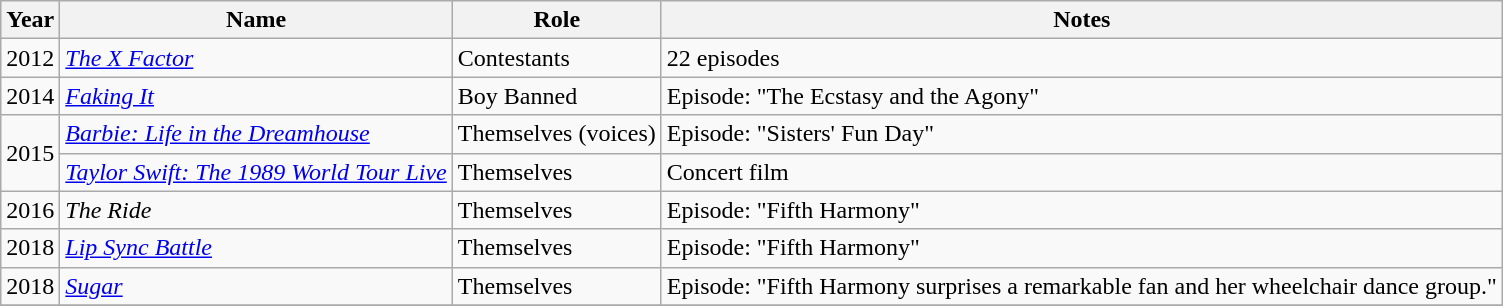<table class="wikitable">
<tr>
<th>Year</th>
<th>Name</th>
<th>Role</th>
<th>Notes</th>
</tr>
<tr>
<td>2012</td>
<td><em><a href='#'>The X Factor</a></em></td>
<td>Contestants</td>
<td>22 episodes</td>
</tr>
<tr>
<td>2014</td>
<td><em><a href='#'>Faking It</a></em></td>
<td>Boy Banned</td>
<td>Episode: "The Ecstasy and the Agony"</td>
</tr>
<tr>
<td rowspan="2">2015</td>
<td><em><a href='#'>Barbie: Life in the Dreamhouse</a></em></td>
<td>Themselves (voices)</td>
<td>Episode: "Sisters' Fun Day"</td>
</tr>
<tr>
<td><em><a href='#'>Taylor Swift: The 1989 World Tour Live</a></em></td>
<td>Themselves</td>
<td>Concert film</td>
</tr>
<tr>
<td>2016</td>
<td><em>The Ride</em></td>
<td>Themselves</td>
<td>Episode: "Fifth Harmony"</td>
</tr>
<tr>
<td>2018</td>
<td><em><a href='#'>Lip Sync Battle</a></em></td>
<td>Themselves</td>
<td>Episode: "Fifth Harmony"</td>
</tr>
<tr>
<td>2018</td>
<td><em><a href='#'>Sugar</a></em></td>
<td>Themselves</td>
<td>Episode: "Fifth Harmony surprises a remarkable fan and her wheelchair dance group."</td>
</tr>
<tr>
</tr>
</table>
